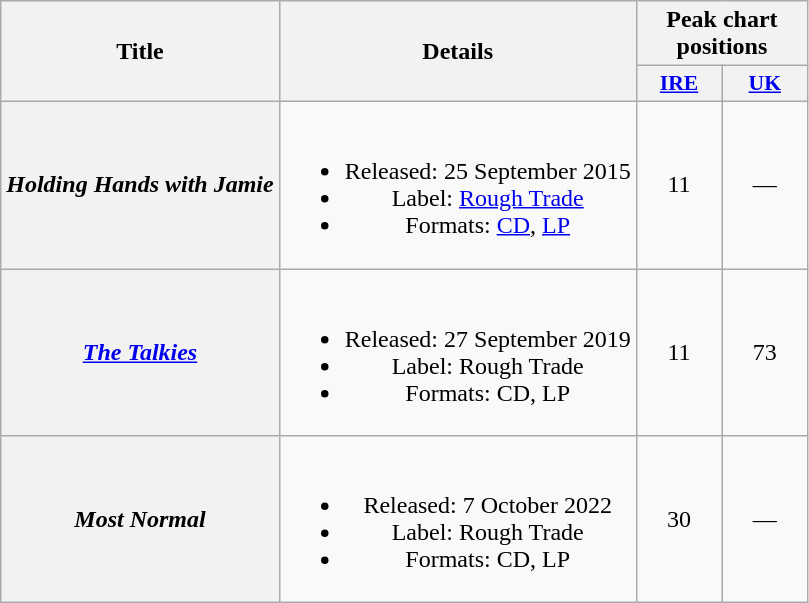<table class="wikitable plainrowheaders" style="text-align:center">
<tr>
<th scope="col" rowspan="2">Title</th>
<th scope="col" rowspan="2">Details</th>
<th scope="col" colspan="2">Peak chart positions</th>
</tr>
<tr>
<th scope="col" style="width:3.5em;font-size:90%;"><a href='#'>IRE</a><br></th>
<th scope="col" style="width:3.5em;font-size:90%;"><a href='#'>UK</a><br></th>
</tr>
<tr>
<th scope="row"><em>Holding Hands with Jamie</em></th>
<td><br><ul><li>Released: 25 September 2015</li><li>Label: <a href='#'>Rough Trade</a></li><li>Formats: <a href='#'>CD</a>, <a href='#'>LP</a></li></ul></td>
<td>11</td>
<td>—</td>
</tr>
<tr>
<th scope="row"><em><a href='#'>The Talkies</a></em></th>
<td><br><ul><li>Released: 27 September 2019</li><li>Label: Rough Trade</li><li>Formats: CD, LP</li></ul></td>
<td>11</td>
<td>73</td>
</tr>
<tr>
<th scope="row"><em>Most Normal</em></th>
<td><br><ul><li>Released: 7 October 2022</li><li>Label: Rough Trade</li><li>Formats: CD, LP</li></ul></td>
<td>30</td>
<td>—</td>
</tr>
</table>
